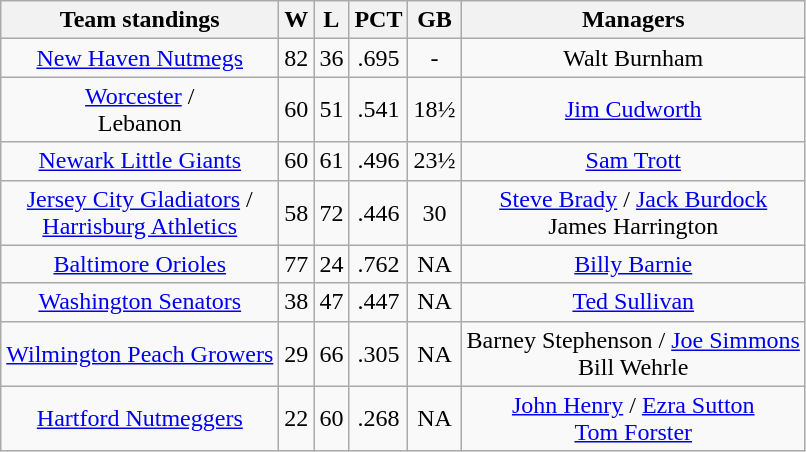<table class="wikitable" style="text-align:center">
<tr>
<th>Team standings</th>
<th>W</th>
<th>L</th>
<th>PCT</th>
<th>GB</th>
<th>Managers</th>
</tr>
<tr>
<td><a href='#'>New Haven Nutmegs</a></td>
<td>82</td>
<td>36</td>
<td>.695</td>
<td>-</td>
<td>Walt Burnham</td>
</tr>
<tr>
<td><a href='#'>Worcester</a> /<br> Lebanon</td>
<td>60</td>
<td>51</td>
<td>.541</td>
<td>18½</td>
<td><a href='#'>Jim Cudworth</a></td>
</tr>
<tr>
<td><a href='#'>Newark Little Giants</a></td>
<td>60</td>
<td>61</td>
<td>.496</td>
<td>23½</td>
<td><a href='#'>Sam Trott</a></td>
</tr>
<tr>
<td><a href='#'>Jersey City Gladiators</a> /<br> <a href='#'>Harrisburg Athletics</a></td>
<td>58</td>
<td>72</td>
<td>.446</td>
<td>30</td>
<td><a href='#'>Steve Brady</a> / <a href='#'>Jack Burdock</a> <br> James Harrington</td>
</tr>
<tr>
<td><a href='#'>Baltimore Orioles</a></td>
<td>77</td>
<td>24</td>
<td>.762</td>
<td>NA</td>
<td><a href='#'>Billy Barnie</a></td>
</tr>
<tr>
<td><a href='#'>Washington Senators</a></td>
<td>38</td>
<td>47</td>
<td>.447</td>
<td>NA</td>
<td><a href='#'>Ted Sullivan</a></td>
</tr>
<tr>
<td><a href='#'>Wilmington Peach Growers</a></td>
<td>29</td>
<td>66</td>
<td>.305</td>
<td>NA</td>
<td>Barney Stephenson / <a href='#'>Joe Simmons</a> <br> Bill Wehrle</td>
</tr>
<tr>
<td><a href='#'>Hartford Nutmeggers</a></td>
<td>22</td>
<td>60</td>
<td>.268</td>
<td>NA</td>
<td><a href='#'>John Henry</a> / <a href='#'>Ezra Sutton</a> <br> <a href='#'>Tom Forster</a></td>
</tr>
</table>
